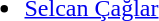<table>
<tr valign="top">
<td><br><ul><li> <a href='#'>Selcan Çağlar</a></li></ul></td>
</tr>
</table>
